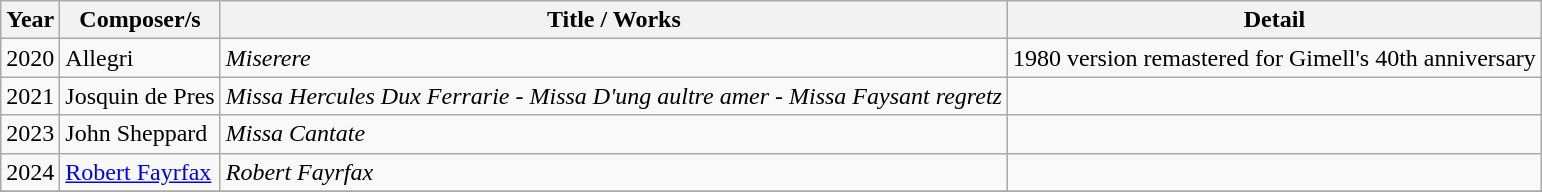<table class="wikitable sortable">
<tr>
<th scope="col">Year</th>
<th scope="col">Composer/s</th>
<th scope="col">Title / Works</th>
<th scope="col">Detail</th>
</tr>
<tr>
<td>2020</td>
<td>Allegri</td>
<td><em>Miserere</em></td>
<td>1980 version remastered for Gimell's 40th anniversary</td>
</tr>
<tr>
<td>2021</td>
<td>Josquin de Pres</td>
<td><em>Missa Hercules Dux Ferrarie - Missa D'ung aultre amer - Missa Faysant regretz</em></td>
<td></td>
</tr>
<tr>
<td>2023</td>
<td>John Sheppard</td>
<td><em>Missa Cantate</em></td>
<td></td>
</tr>
<tr>
<td>2024</td>
<td><a href='#'>Robert Fayrfax</a></td>
<td><em>Robert Fayrfax</em></td>
<td></td>
</tr>
<tr>
</tr>
</table>
